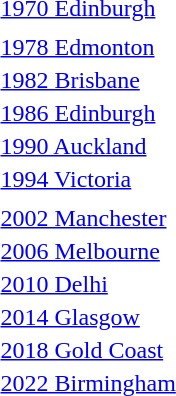<table>
<tr>
<td><a href='#'>1970 Edinburgh</a></td>
<td></td>
<td></td>
<td></td>
</tr>
<tr>
<td></td>
<td></td>
<td></td>
<td></td>
</tr>
<tr>
<td><a href='#'>1978 Edmonton</a></td>
<td></td>
<td></td>
<td></td>
</tr>
<tr>
<td><a href='#'>1982 Brisbane</a></td>
<td></td>
<td></td>
<td></td>
</tr>
<tr>
<td><a href='#'>1986 Edinburgh</a></td>
<td></td>
<td></td>
<td></td>
</tr>
<tr>
<td><a href='#'>1990 Auckland</a></td>
<td></td>
<td></td>
<td></td>
</tr>
<tr>
<td><a href='#'>1994 Victoria</a></td>
<td></td>
<td></td>
<td></td>
</tr>
<tr>
<td></td>
<td></td>
<td></td>
<td></td>
</tr>
<tr>
<td><a href='#'>2002 Manchester</a><br></td>
<td></td>
<td></td>
<td></td>
</tr>
<tr>
<td><a href='#'>2006 Melbourne</a><br></td>
<td></td>
<td></td>
<td></td>
</tr>
<tr>
<td><a href='#'>2010 Delhi</a><br></td>
<td></td>
<td></td>
<td></td>
</tr>
<tr>
<td><a href='#'>2014 Glasgow</a><br></td>
<td></td>
<td></td>
<td></td>
</tr>
<tr>
<td><a href='#'>2018 Gold Coast</a><br></td>
<td></td>
<td></td>
<td></td>
</tr>
<tr>
<td><a href='#'>2022 Birmingham</a><br></td>
<td></td>
<td></td>
<td></td>
</tr>
</table>
